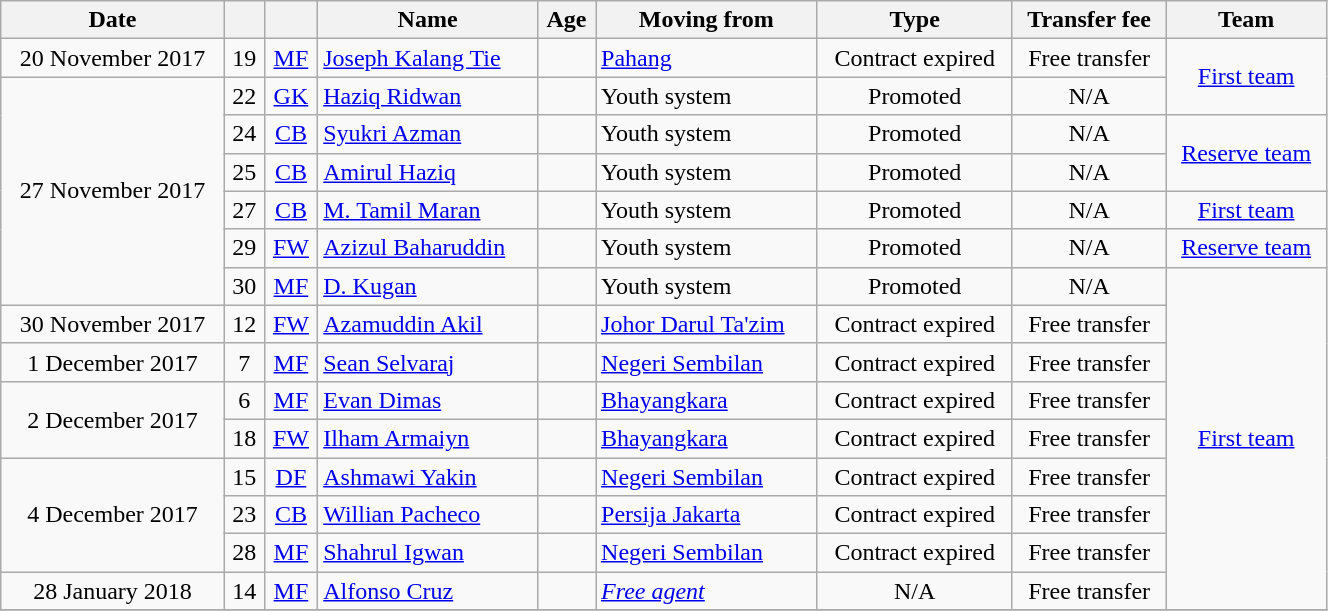<table class="wikitable sortable" style="width:70%; text-align:center; font-size:100%; text-align:centre;">
<tr>
<th>Date</th>
<th></th>
<th></th>
<th>Name</th>
<th>Age</th>
<th>Moving from</th>
<th>Type</th>
<th>Transfer fee</th>
<th>Team</th>
</tr>
<tr>
<td>20 November 2017</td>
<td>19</td>
<td><a href='#'>MF</a></td>
<td style="text-align:left"> <a href='#'>Joseph Kalang Tie</a></td>
<td></td>
<td style="text-align:left"> <a href='#'>Pahang</a></td>
<td>Contract expired</td>
<td>Free transfer</td>
<td rowspan="2"><a href='#'>First team</a></td>
</tr>
<tr>
<td rowspan="6">27 November 2017</td>
<td>22</td>
<td><a href='#'>GK</a></td>
<td style="text-align:left"> <a href='#'>Haziq Ridwan</a></td>
<td></td>
<td style="text-align:left"> Youth system</td>
<td>Promoted</td>
<td>N/A</td>
</tr>
<tr>
<td>24</td>
<td><a href='#'>CB</a></td>
<td style="text-align:left"> <a href='#'>Syukri Azman</a></td>
<td></td>
<td style="text-align:left"> Youth system</td>
<td>Promoted</td>
<td>N/A</td>
<td rowspan="2"><a href='#'>Reserve team</a></td>
</tr>
<tr>
<td>25</td>
<td><a href='#'>CB</a></td>
<td style="text-align:left"> <a href='#'>Amirul Haziq</a></td>
<td></td>
<td style="text-align:left"> Youth system</td>
<td>Promoted</td>
<td>N/A</td>
</tr>
<tr>
<td>27</td>
<td><a href='#'>CB</a></td>
<td style="text-align:left"> <a href='#'>M. Tamil Maran</a></td>
<td></td>
<td style="text-align:left"> Youth system</td>
<td>Promoted</td>
<td>N/A</td>
<td><a href='#'>First team</a></td>
</tr>
<tr>
<td>29</td>
<td><a href='#'>FW</a></td>
<td style="text-align:left"> <a href='#'>Azizul Baharuddin</a></td>
<td></td>
<td style="text-align:left"> Youth system</td>
<td>Promoted</td>
<td>N/A</td>
<td><a href='#'>Reserve team</a></td>
</tr>
<tr>
<td>30</td>
<td><a href='#'>MF</a></td>
<td style="text-align:left"> <a href='#'>D. Kugan</a></td>
<td></td>
<td style="text-align:left"> Youth system</td>
<td>Promoted</td>
<td>N/A</td>
<td rowspan="9"><a href='#'>First team</a></td>
</tr>
<tr>
<td>30 November 2017</td>
<td>12</td>
<td><a href='#'>FW</a></td>
<td style="text-align:left"> <a href='#'>Azamuddin Akil</a></td>
<td></td>
<td style="text-align:left"> <a href='#'>Johor Darul Ta'zim</a></td>
<td>Contract expired</td>
<td>Free transfer</td>
</tr>
<tr>
<td>1 December 2017</td>
<td>7</td>
<td><a href='#'>MF</a></td>
<td style="text-align:left"> <a href='#'>Sean Selvaraj</a></td>
<td></td>
<td style="text-align:left"> <a href='#'>Negeri Sembilan</a></td>
<td>Contract expired</td>
<td>Free transfer</td>
</tr>
<tr>
<td rowspan="2">2 December 2017</td>
<td>6</td>
<td><a href='#'>MF</a></td>
<td style="text-align:left"> <a href='#'>Evan Dimas</a></td>
<td></td>
<td style="text-align:left"> <a href='#'>Bhayangkara</a></td>
<td>Contract expired</td>
<td>Free transfer</td>
</tr>
<tr>
<td>18</td>
<td><a href='#'>FW</a></td>
<td style="text-align:left"> <a href='#'>Ilham Armaiyn</a></td>
<td></td>
<td style="text-align:left"> <a href='#'>Bhayangkara</a></td>
<td>Contract expired</td>
<td>Free transfer</td>
</tr>
<tr>
<td rowspan="3">4 December 2017</td>
<td>15</td>
<td><a href='#'>DF</a></td>
<td style="text-align:left"> <a href='#'>Ashmawi Yakin</a></td>
<td></td>
<td style="text-align:left"> <a href='#'>Negeri Sembilan</a></td>
<td>Contract expired</td>
<td>Free transfer</td>
</tr>
<tr>
<td>23</td>
<td><a href='#'>CB</a></td>
<td style="text-align:left"> <a href='#'>Willian Pacheco</a></td>
<td></td>
<td style="text-align:left"> <a href='#'>Persija Jakarta</a></td>
<td>Contract expired</td>
<td>Free transfer</td>
</tr>
<tr>
<td>28</td>
<td><a href='#'>MF</a></td>
<td style="text-align:left"> <a href='#'>Shahrul Igwan</a></td>
<td></td>
<td style="text-align:left"> <a href='#'>Negeri Sembilan</a></td>
<td>Contract expired</td>
<td>Free transfer</td>
</tr>
<tr>
<td>28 January 2018</td>
<td>14</td>
<td><a href='#'>MF</a></td>
<td style="text-align:left"> <a href='#'>Alfonso Cruz</a></td>
<td></td>
<td style="text-align:left"><em><a href='#'>Free agent</a></em></td>
<td>N/A</td>
<td>Free transfer</td>
</tr>
<tr>
</tr>
</table>
